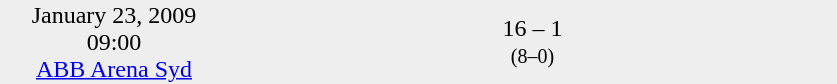<table style="background:#eee;" cellspacing="0">
<tr style="text-align:center;">
<td width=150>January 23, 2009<br>09:00<br><a href='#'>ABB Arena Syd</a></td>
<td style="width:150px; text-align:right;"><strong></strong></td>
<td width=100>16 – 1 <br><small>(8–0)</small></td>
<td style="width:150px; text-align:left;"></td>
</tr>
</table>
